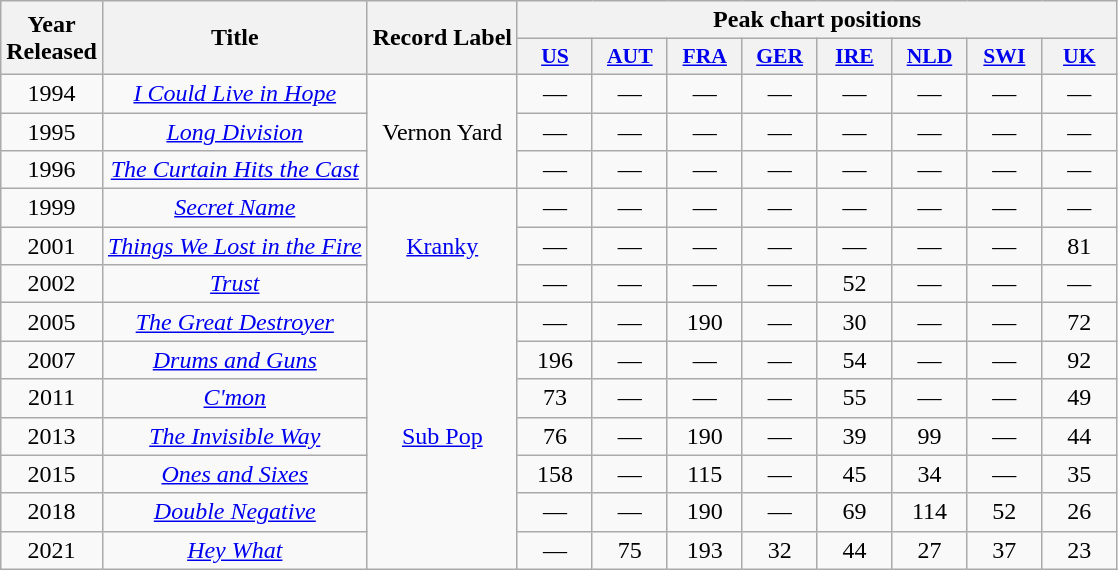<table class="wikitable plainrowheaders" style="text-align:center;">
<tr>
<th rowspan="2">Year<br>Released</th>
<th rowspan="2" scope="col">Title</th>
<th scope="col" rowspan="2">Record Label</th>
<th scope="col" colspan="8">Peak chart positions</th>
</tr>
<tr>
<th scope="col" style="width:3em;font-size:90%;"><a href='#'>US</a><br></th>
<th scope="col" style="width:3em;font-size:90%;"><a href='#'>AUT</a><br></th>
<th scope="col" style="width:3em;font-size:90%;"><a href='#'>FRA</a><br></th>
<th scope="col" style="width:3em;font-size:90%;"><a href='#'>GER</a><br></th>
<th scope="col" style="width:3em;font-size:90%;"><a href='#'>IRE</a><br></th>
<th scope="col" style="width:3em;font-size:90%;"><a href='#'>NLD</a><br></th>
<th scope="col" style="width:3em;font-size:90%;"><a href='#'>SWI</a><br></th>
<th scope="col" style="width:3em;font-size:90%;"><a href='#'>UK</a><br></th>
</tr>
<tr>
<td>1994</td>
<td><em><a href='#'>I Could Live in Hope</a></em></td>
<td rowspan="3">Vernon Yard</td>
<td>—</td>
<td>—</td>
<td>—</td>
<td>—</td>
<td>—</td>
<td>—</td>
<td>—</td>
<td>—</td>
</tr>
<tr>
<td>1995</td>
<td><em><a href='#'>Long Division</a></em></td>
<td>—</td>
<td>—</td>
<td>—</td>
<td>—</td>
<td>—</td>
<td>—</td>
<td>—</td>
<td>—</td>
</tr>
<tr>
<td>1996</td>
<td><em><a href='#'>The Curtain Hits the Cast</a></em></td>
<td>—</td>
<td>—</td>
<td>—</td>
<td>—</td>
<td>—</td>
<td>—</td>
<td>—</td>
<td>—</td>
</tr>
<tr>
<td>1999</td>
<td><em><a href='#'>Secret Name</a></em></td>
<td rowspan="3"><a href='#'>Kranky</a></td>
<td>—</td>
<td>—</td>
<td>—</td>
<td>—</td>
<td>—</td>
<td>—</td>
<td>—</td>
<td>—</td>
</tr>
<tr>
<td>2001</td>
<td><em><a href='#'>Things We Lost in the Fire</a></em></td>
<td>—</td>
<td>—</td>
<td>—</td>
<td>—</td>
<td>—</td>
<td>—</td>
<td>—</td>
<td>81</td>
</tr>
<tr>
<td>2002</td>
<td><em><a href='#'>Trust</a></em></td>
<td>—</td>
<td>—</td>
<td>—</td>
<td>—</td>
<td>52</td>
<td>—</td>
<td>—</td>
<td>—</td>
</tr>
<tr>
<td>2005</td>
<td><em><a href='#'>The Great Destroyer</a></em></td>
<td rowspan="7"><a href='#'>Sub Pop</a></td>
<td>—</td>
<td>—</td>
<td>190</td>
<td>—</td>
<td>30</td>
<td>—</td>
<td>—</td>
<td>72</td>
</tr>
<tr>
<td>2007</td>
<td><em><a href='#'>Drums and Guns</a></em></td>
<td>196</td>
<td>—</td>
<td>—</td>
<td>—</td>
<td>54</td>
<td>—</td>
<td>—</td>
<td>92</td>
</tr>
<tr>
<td>2011</td>
<td><em><a href='#'>C'mon</a></em></td>
<td>73</td>
<td>—</td>
<td>—</td>
<td>—</td>
<td>55</td>
<td>—</td>
<td>—</td>
<td>49</td>
</tr>
<tr>
<td>2013</td>
<td><em><a href='#'>The Invisible Way</a></em></td>
<td>76</td>
<td>—</td>
<td>190</td>
<td>—</td>
<td>39</td>
<td>99</td>
<td>—</td>
<td>44</td>
</tr>
<tr>
<td>2015</td>
<td><em><a href='#'>Ones and Sixes</a></em></td>
<td>158</td>
<td>—</td>
<td>115</td>
<td>—</td>
<td>45</td>
<td>34</td>
<td>—</td>
<td>35</td>
</tr>
<tr>
<td>2018</td>
<td><em><a href='#'>Double Negative</a></em></td>
<td>—</td>
<td>—</td>
<td>190</td>
<td>—</td>
<td>69</td>
<td>114</td>
<td>52</td>
<td>26</td>
</tr>
<tr>
<td>2021</td>
<td><em><a href='#'>Hey What</a></em></td>
<td>—</td>
<td>75</td>
<td>193</td>
<td>32</td>
<td>44</td>
<td>27</td>
<td>37</td>
<td>23</td>
</tr>
</table>
